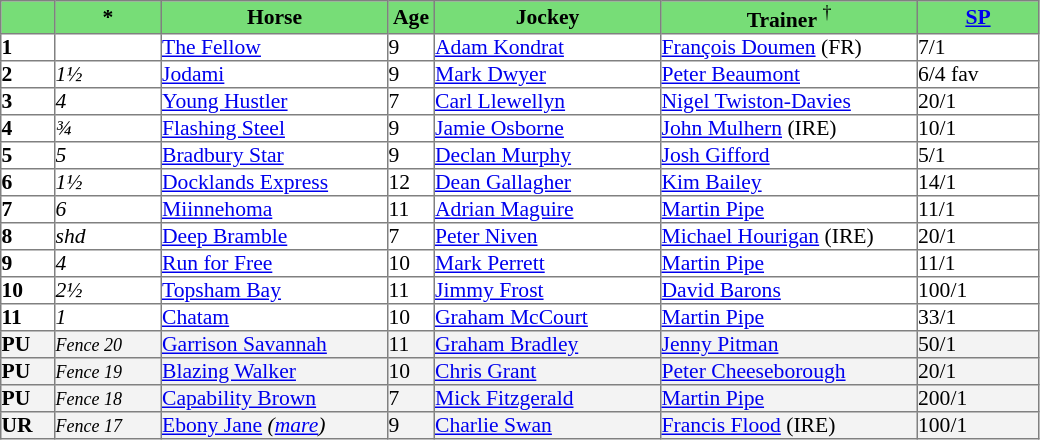<table border="1" cellpadding="0" style="border-collapse: collapse; font-size:90%">
<tr bgcolor="#77dd77" align="center">
<td width="35px"></td>
<td width="70px"><strong>*</strong></td>
<td width="150px"><strong>Horse</strong></td>
<td width="30px"><strong>Age</strong></td>
<td width="150px"><strong>Jockey</strong></td>
<td width="170px"><strong>Trainer</strong> <sup>†</sup></td>
<td width="80px"><strong><a href='#'>SP</a></strong></td>
</tr>
<tr>
<td><strong>1</strong></td>
<td></td>
<td><a href='#'>The Fellow</a></td>
<td>9</td>
<td><a href='#'>Adam Kondrat</a></td>
<td><a href='#'>François Doumen</a> (FR)</td>
<td>7/1</td>
</tr>
<tr>
<td><strong>2</strong></td>
<td><em>1½</em></td>
<td><a href='#'>Jodami</a></td>
<td>9</td>
<td><a href='#'>Mark Dwyer</a></td>
<td><a href='#'>Peter Beaumont</a></td>
<td>6/4 fav</td>
</tr>
<tr>
<td><strong>3</strong></td>
<td><em>4</em></td>
<td><a href='#'>Young Hustler</a></td>
<td>7</td>
<td><a href='#'>Carl Llewellyn</a></td>
<td><a href='#'>Nigel Twiston-Davies</a></td>
<td>20/1</td>
</tr>
<tr>
<td><strong>4</strong></td>
<td><em>¾</em></td>
<td><a href='#'>Flashing Steel</a></td>
<td>9</td>
<td><a href='#'>Jamie Osborne</a></td>
<td><a href='#'>John Mulhern</a> (IRE)</td>
<td>10/1</td>
</tr>
<tr>
<td><strong>5</strong></td>
<td><em>5</em></td>
<td><a href='#'>Bradbury Star</a></td>
<td>9</td>
<td><a href='#'>Declan Murphy</a></td>
<td><a href='#'>Josh Gifford</a></td>
<td>5/1</td>
</tr>
<tr>
<td><strong>6</strong></td>
<td><em>1½</em></td>
<td><a href='#'>Docklands Express</a></td>
<td>12</td>
<td><a href='#'>Dean Gallagher</a></td>
<td><a href='#'>Kim Bailey</a></td>
<td>14/1</td>
</tr>
<tr>
<td><strong>7</strong></td>
<td><em>6</em></td>
<td><a href='#'>Miinnehoma</a></td>
<td>11</td>
<td><a href='#'>Adrian Maguire</a></td>
<td><a href='#'>Martin Pipe</a></td>
<td>11/1</td>
</tr>
<tr>
<td><strong>8</strong></td>
<td><em>shd</em></td>
<td><a href='#'>Deep Bramble</a></td>
<td>7</td>
<td><a href='#'>Peter Niven</a></td>
<td><a href='#'>Michael Hourigan</a> (IRE)</td>
<td>20/1</td>
</tr>
<tr>
<td><strong>9</strong></td>
<td><em>4</em></td>
<td><a href='#'>Run for Free</a></td>
<td>10</td>
<td><a href='#'>Mark Perrett</a></td>
<td><a href='#'>Martin Pipe</a></td>
<td>11/1</td>
</tr>
<tr>
<td><strong>10</strong></td>
<td><em>2½</em></td>
<td><a href='#'>Topsham Bay</a></td>
<td>11</td>
<td><a href='#'>Jimmy Frost</a></td>
<td><a href='#'>David Barons</a></td>
<td>100/1</td>
</tr>
<tr>
<td><strong>11</strong></td>
<td><em>1</em></td>
<td><a href='#'>Chatam</a></td>
<td>10</td>
<td><a href='#'>Graham McCourt</a></td>
<td><a href='#'>Martin Pipe</a></td>
<td>33/1</td>
</tr>
<tr bgcolor="#f3f3f3">
<td><strong>PU</strong></td>
<td><small><em>Fence 20</em></small></td>
<td><a href='#'>Garrison Savannah</a></td>
<td>11</td>
<td><a href='#'>Graham Bradley</a></td>
<td><a href='#'>Jenny Pitman</a></td>
<td>50/1</td>
</tr>
<tr bgcolor="#f3f3f3">
<td><strong>PU</strong></td>
<td><small><em>Fence 19</em></small></td>
<td><a href='#'>Blazing Walker</a></td>
<td>10</td>
<td><a href='#'>Chris Grant</a></td>
<td><a href='#'>Peter Cheeseborough</a></td>
<td>20/1</td>
</tr>
<tr bgcolor="#f3f3f3">
<td><strong>PU</strong></td>
<td><small><em>Fence 18</em></small></td>
<td><a href='#'>Capability Brown</a></td>
<td>7</td>
<td><a href='#'>Mick Fitzgerald</a></td>
<td><a href='#'>Martin Pipe</a></td>
<td>200/1</td>
</tr>
<tr bgcolor="#f3f3f3">
<td><strong>UR</strong></td>
<td><small><em>Fence 17</em></small></td>
<td><a href='#'>Ebony Jane</a> <em>(<a href='#'>mare</a>)</em></td>
<td>9</td>
<td><a href='#'>Charlie Swan</a></td>
<td><a href='#'>Francis Flood</a> (IRE)</td>
<td>100/1</td>
</tr>
</table>
